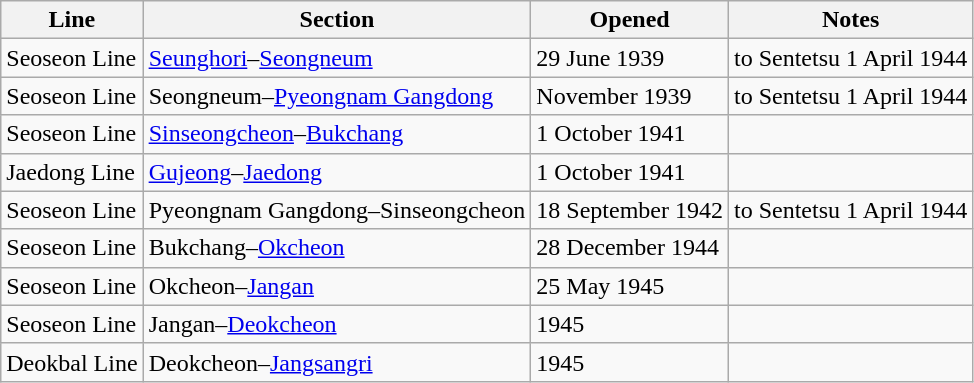<table class="wikitable">
<tr>
<th>Line</th>
<th>Section</th>
<th>Opened</th>
<th>Notes</th>
</tr>
<tr>
<td>Seoseon Line</td>
<td><a href='#'>Seunghori</a>–<a href='#'>Seongneum</a></td>
<td>29 June 1939</td>
<td>to Sentetsu 1 April 1944</td>
</tr>
<tr>
<td>Seoseon Line</td>
<td>Seongneum–<a href='#'>Pyeongnam Gangdong</a></td>
<td>November 1939</td>
<td>to Sentetsu 1 April 1944</td>
</tr>
<tr>
<td>Seoseon Line</td>
<td><a href='#'>Sinseongcheon</a>–<a href='#'>Bukchang</a></td>
<td>1 October 1941</td>
<td></td>
</tr>
<tr>
<td>Jaedong Line</td>
<td><a href='#'>Gujeong</a>–<a href='#'>Jaedong</a></td>
<td>1 October 1941</td>
<td></td>
</tr>
<tr>
<td>Seoseon Line</td>
<td>Pyeongnam Gangdong–Sinseongcheon</td>
<td>18 September 1942</td>
<td>to Sentetsu 1 April 1944</td>
</tr>
<tr>
<td>Seoseon Line</td>
<td>Bukchang–<a href='#'>Okcheon</a></td>
<td>28 December 1944</td>
<td></td>
</tr>
<tr>
<td>Seoseon Line</td>
<td>Okcheon–<a href='#'>Jangan</a></td>
<td>25 May 1945</td>
<td></td>
</tr>
<tr>
<td>Seoseon Line</td>
<td>Jangan–<a href='#'>Deokcheon</a></td>
<td>1945</td>
<td></td>
</tr>
<tr>
<td>Deokbal Line</td>
<td>Deokcheon–<a href='#'>Jangsangri</a></td>
<td>1945</td>
<td></td>
</tr>
</table>
